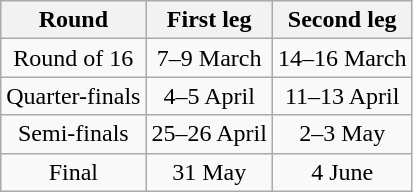<table class="wikitable" style="text-align:center">
<tr>
<th>Round</th>
<th>First leg</th>
<th>Second leg</th>
</tr>
<tr>
<td>Round of 16</td>
<td>7–9 March</td>
<td>14–16 March</td>
</tr>
<tr>
<td>Quarter-finals</td>
<td>4–5 April</td>
<td>11–13 April</td>
</tr>
<tr>
<td>Semi-finals</td>
<td>25–26 April</td>
<td>2–3 May</td>
</tr>
<tr>
<td>Final</td>
<td>31 May</td>
<td>4 June</td>
</tr>
</table>
